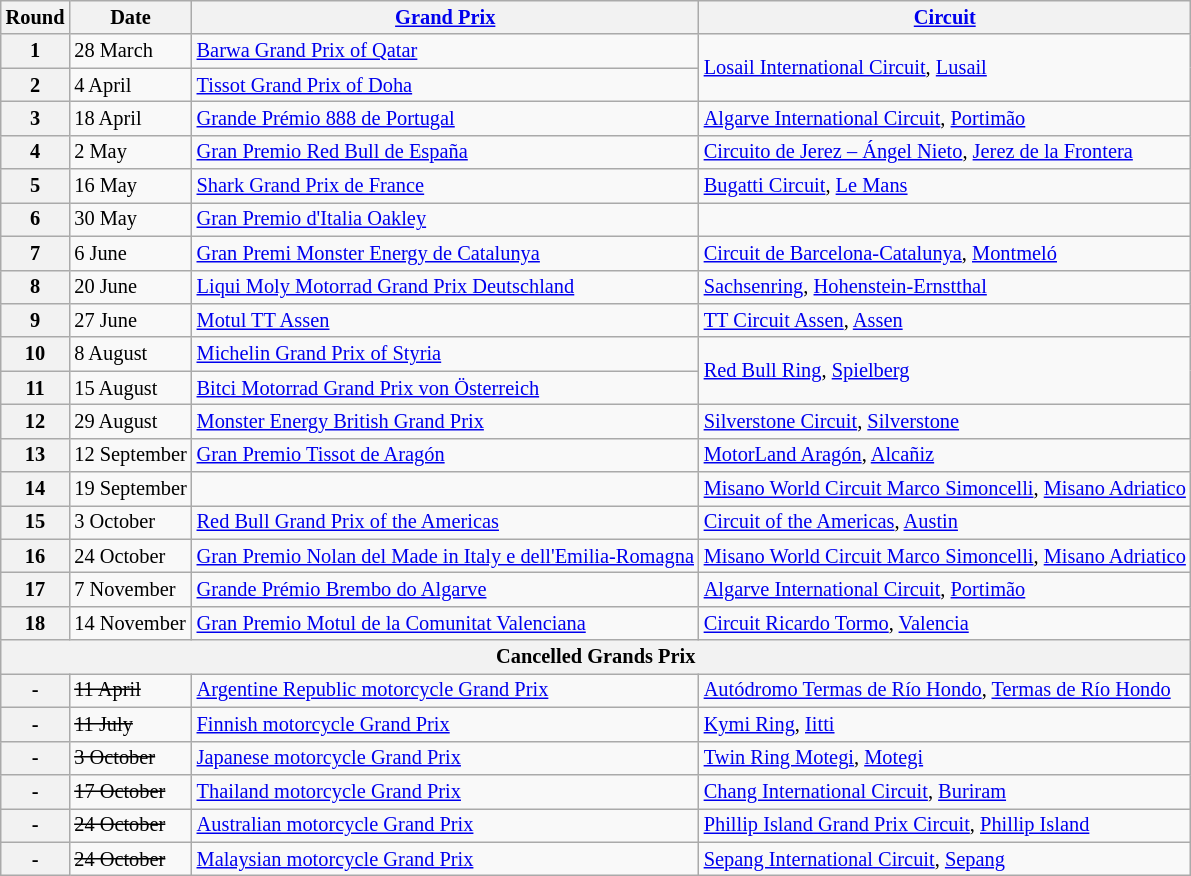<table class="wikitable" style="font-size: 85%;">
<tr>
<th>Round</th>
<th>Date</th>
<th><a href='#'>Grand Prix</a></th>
<th><a href='#'>Circuit</a></th>
</tr>
<tr>
<th>1</th>
<td>28 March</td>
<td> <a href='#'>Barwa Grand Prix of Qatar</a></td>
<td rowspan=2><a href='#'>Losail International Circuit</a>, <a href='#'>Lusail</a></td>
</tr>
<tr>
<th>2</th>
<td>4 April</td>
<td style="padding-right:24px"> <a href='#'>Tissot Grand Prix of Doha</a></td>
</tr>
<tr>
<th>3</th>
<td>18 April</td>
<td> <a href='#'>Grande Prémio 888 de Portugal</a></td>
<td><a href='#'>Algarve International Circuit</a>, <a href='#'>Portimão</a></td>
</tr>
<tr>
<th>4</th>
<td>2 May</td>
<td> <a href='#'>Gran Premio Red Bull de España</a></td>
<td><a href='#'>Circuito de Jerez – Ángel Nieto</a>, <a href='#'>Jerez de la Frontera</a></td>
</tr>
<tr>
<th>5</th>
<td>16 May</td>
<td> <a href='#'>Shark Grand Prix de France</a></td>
<td><a href='#'>Bugatti Circuit</a>, <a href='#'>Le Mans</a></td>
</tr>
<tr>
<th>6</th>
<td>30 May</td>
<td> <a href='#'>Gran Premio d'Italia Oakley</a></td>
<td></td>
</tr>
<tr>
<th>7</th>
<td>6 June</td>
<td> <a href='#'>Gran Premi Monster Energy de Catalunya</a></td>
<td><a href='#'>Circuit de Barcelona-Catalunya</a>, <a href='#'>Montmeló</a></td>
</tr>
<tr>
<th>8</th>
<td>20 June</td>
<td> <a href='#'>Liqui Moly Motorrad Grand Prix Deutschland</a></td>
<td><a href='#'>Sachsenring</a>, <a href='#'>Hohenstein-Ernstthal</a></td>
</tr>
<tr>
<th>9</th>
<td>27 June</td>
<td> <a href='#'>Motul TT Assen</a></td>
<td><a href='#'>TT Circuit Assen</a>, <a href='#'>Assen</a></td>
</tr>
<tr>
<th>10</th>
<td>8 August</td>
<td> <a href='#'>Michelin Grand Prix of Styria</a></td>
<td rowspan=2><a href='#'>Red Bull Ring</a>, <a href='#'>Spielberg</a></td>
</tr>
<tr>
<th>11</th>
<td>15 August</td>
<td style="padding-right:24px"> <a href='#'>Bitci Motorrad Grand Prix von Österreich</a></td>
</tr>
<tr>
<th>12</th>
<td>29 August</td>
<td> <a href='#'>Monster Energy British Grand Prix</a></td>
<td><a href='#'>Silverstone Circuit</a>, <a href='#'>Silverstone</a></td>
</tr>
<tr>
<th>13</th>
<td>12 September</td>
<td> <a href='#'>Gran Premio Tissot de Aragón</a></td>
<td><a href='#'>MotorLand Aragón</a>, <a href='#'>Alcañiz</a></td>
</tr>
<tr>
<th>14</th>
<td nowrap>19 September</td>
<td></td>
<td><a href='#'>Misano World Circuit Marco Simoncelli</a>, <a href='#'>Misano Adriatico</a></td>
</tr>
<tr>
<th>15</th>
<td>3 October</td>
<td> <a href='#'>Red Bull Grand Prix of the Americas</a></td>
<td><a href='#'>Circuit of the Americas</a>, <a href='#'>Austin</a></td>
</tr>
<tr>
<th>16</th>
<td>24 October</td>
<td> <a href='#'>Gran Premio Nolan del Made in Italy e dell'Emilia-Romagna</a></td>
<td><a href='#'>Misano World Circuit Marco Simoncelli</a>, <a href='#'>Misano Adriatico</a></td>
</tr>
<tr>
<th>17</th>
<td>7 November</td>
<td> <a href='#'>Grande Prémio Brembo do Algarve</a></td>
<td><a href='#'>Algarve International Circuit</a>, <a href='#'>Portimão</a></td>
</tr>
<tr>
<th>18</th>
<td>14 November</td>
<td> <a href='#'>Gran Premio Motul de la Comunitat Valenciana</a></td>
<td><a href='#'>Circuit Ricardo Tormo</a>, <a href='#'>Valencia</a></td>
</tr>
<tr>
<th colspan="5">Cancelled Grands Prix</th>
</tr>
<tr>
<th>-</th>
<td><s>11 April</s></td>
<td> <a href='#'>Argentine Republic motorcycle Grand Prix</a></td>
<td><a href='#'>Autódromo Termas de Río Hondo</a>, <a href='#'>Termas de Río Hondo</a></td>
</tr>
<tr>
<th>-</th>
<td><s>11 July</s></td>
<td> <a href='#'>Finnish motorcycle Grand Prix</a></td>
<td><a href='#'>Kymi Ring</a>, <a href='#'>Iitti</a></td>
</tr>
<tr>
<th>-</th>
<td><s>3 October</s></td>
<td> <a href='#'>Japanese motorcycle Grand Prix</a></td>
<td><a href='#'>Twin Ring Motegi</a>, <a href='#'>Motegi</a></td>
</tr>
<tr>
<th>-</th>
<td><s>17 October</s></td>
<td> <a href='#'>Thailand motorcycle Grand Prix</a></td>
<td><a href='#'>Chang International Circuit</a>, <a href='#'>Buriram</a></td>
</tr>
<tr>
<th>-</th>
<td><s>24 October</s></td>
<td> <a href='#'>Australian motorcycle Grand Prix</a></td>
<td><a href='#'>Phillip Island Grand Prix Circuit</a>, <a href='#'>Phillip Island</a></td>
</tr>
<tr>
<th>-</th>
<td><s>24 October</s></td>
<td> <a href='#'>Malaysian motorcycle Grand Prix</a></td>
<td><a href='#'>Sepang International Circuit</a>, <a href='#'>Sepang</a></td>
</tr>
</table>
